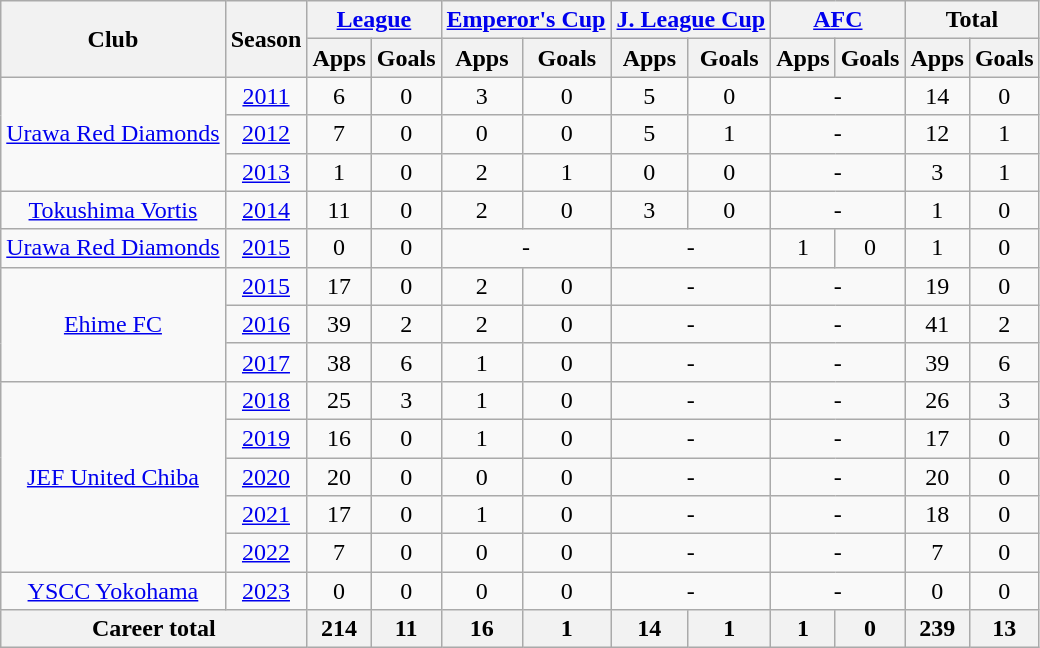<table class="wikitable" style="text-align:center;">
<tr>
<th rowspan="2">Club</th>
<th rowspan="2">Season</th>
<th colspan="2"><a href='#'>League</a></th>
<th colspan="2"><a href='#'>Emperor's Cup</a></th>
<th colspan="2"><a href='#'>J. League Cup</a></th>
<th colspan="2"><a href='#'>AFC</a></th>
<th colspan="2">Total</th>
</tr>
<tr>
<th>Apps</th>
<th>Goals</th>
<th>Apps</th>
<th>Goals</th>
<th>Apps</th>
<th>Goals</th>
<th>Apps</th>
<th>Goals</th>
<th>Apps</th>
<th>Goals</th>
</tr>
<tr>
<td rowspan="3"><a href='#'>Urawa Red Diamonds</a></td>
<td><a href='#'>2011</a></td>
<td>6</td>
<td>0</td>
<td>3</td>
<td>0</td>
<td>5</td>
<td>0</td>
<td colspan="2">-</td>
<td>14</td>
<td>0</td>
</tr>
<tr>
<td><a href='#'>2012</a></td>
<td>7</td>
<td>0</td>
<td>0</td>
<td>0</td>
<td>5</td>
<td>1</td>
<td colspan="2">-</td>
<td>12</td>
<td>1</td>
</tr>
<tr>
<td><a href='#'>2013</a></td>
<td>1</td>
<td>0</td>
<td>2</td>
<td>1</td>
<td>0</td>
<td>0</td>
<td colspan="2">-</td>
<td>3</td>
<td>1</td>
</tr>
<tr>
<td><a href='#'>Tokushima Vortis</a></td>
<td><a href='#'>2014</a></td>
<td>11</td>
<td>0</td>
<td>2</td>
<td>0</td>
<td>3</td>
<td>0</td>
<td colspan="2">-</td>
<td>1</td>
<td>0</td>
</tr>
<tr>
<td><a href='#'>Urawa Red Diamonds</a></td>
<td><a href='#'>2015</a></td>
<td>0</td>
<td>0</td>
<td colspan="2">-</td>
<td colspan="2">-</td>
<td>1</td>
<td>0</td>
<td>1</td>
<td>0</td>
</tr>
<tr>
<td rowspan="3"><a href='#'>Ehime FC</a></td>
<td><a href='#'>2015</a></td>
<td>17</td>
<td>0</td>
<td>2</td>
<td>0</td>
<td colspan="2">-</td>
<td colspan="2">-</td>
<td>19</td>
<td>0</td>
</tr>
<tr>
<td><a href='#'>2016</a></td>
<td>39</td>
<td>2</td>
<td>2</td>
<td>0</td>
<td colspan="2">-</td>
<td colspan="2">-</td>
<td>41</td>
<td>2</td>
</tr>
<tr>
<td><a href='#'>2017</a></td>
<td>38</td>
<td>6</td>
<td>1</td>
<td>0</td>
<td colspan="2">-</td>
<td colspan="2">-</td>
<td>39</td>
<td>6</td>
</tr>
<tr>
<td rowspan="5"><a href='#'>JEF United Chiba</a></td>
<td><a href='#'>2018</a></td>
<td>25</td>
<td>3</td>
<td>1</td>
<td>0</td>
<td colspan="2">-</td>
<td colspan="2">-</td>
<td>26</td>
<td>3</td>
</tr>
<tr>
<td><a href='#'>2019</a></td>
<td>16</td>
<td>0</td>
<td>1</td>
<td>0</td>
<td colspan="2">-</td>
<td colspan="2">-</td>
<td>17</td>
<td>0</td>
</tr>
<tr>
<td><a href='#'>2020</a></td>
<td>20</td>
<td>0</td>
<td>0</td>
<td>0</td>
<td colspan="2">-</td>
<td colspan="2">-</td>
<td>20</td>
<td>0</td>
</tr>
<tr>
<td><a href='#'>2021</a></td>
<td>17</td>
<td>0</td>
<td>1</td>
<td>0</td>
<td colspan="2">-</td>
<td colspan="2">-</td>
<td>18</td>
<td>0</td>
</tr>
<tr>
<td><a href='#'>2022</a></td>
<td>7</td>
<td>0</td>
<td>0</td>
<td>0</td>
<td colspan="2">-</td>
<td colspan="2">-</td>
<td>7</td>
<td>0</td>
</tr>
<tr>
<td><a href='#'>YSCC Yokohama</a></td>
<td><a href='#'>2023</a></td>
<td>0</td>
<td>0</td>
<td>0</td>
<td>0</td>
<td colspan="2">-</td>
<td colspan="2">-</td>
<td>0</td>
<td>0</td>
</tr>
<tr>
<th colspan="2">Career total</th>
<th>214</th>
<th>11</th>
<th>16</th>
<th>1</th>
<th>14</th>
<th>1</th>
<th>1</th>
<th>0</th>
<th>239</th>
<th>13</th>
</tr>
</table>
